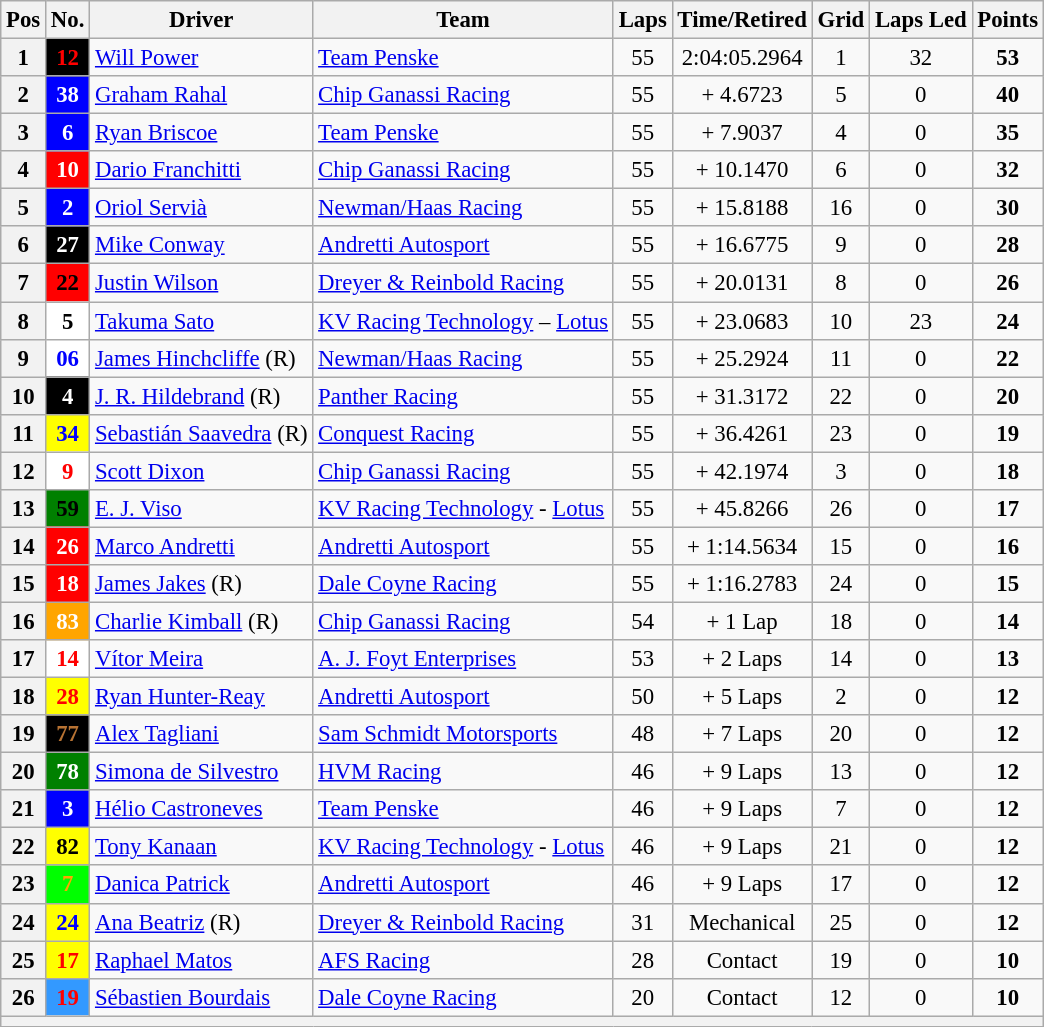<table class="wikitable" style="font-size:95%;">
<tr>
<th>Pos</th>
<th>No.</th>
<th>Driver</th>
<th>Team</th>
<th>Laps</th>
<th>Time/Retired</th>
<th>Grid</th>
<th>Laps Led</th>
<th>Points</th>
</tr>
<tr>
<th>1</th>
<td style="background:black; color:red;" align=center><strong>12</strong></td>
<td> <a href='#'>Will Power</a></td>
<td><a href='#'>Team Penske</a></td>
<td align=center>55</td>
<td align=center>2:04:05.2964</td>
<td align=center>1</td>
<td align=center>32</td>
<td align=center><strong>53</strong></td>
</tr>
<tr>
<th>2</th>
<td style="background:blue; color:white;" align="center"><strong>38</strong></td>
<td> <a href='#'>Graham Rahal</a></td>
<td><a href='#'>Chip Ganassi Racing</a></td>
<td align=center>55</td>
<td align=center>+ 4.6723</td>
<td align=center>5</td>
<td align=center>0</td>
<td align=center><strong>40</strong></td>
</tr>
<tr>
<th>3</th>
<td style="background:blue; color:white;" align="center"><strong>6</strong></td>
<td> <a href='#'>Ryan Briscoe</a></td>
<td><a href='#'>Team Penske</a></td>
<td align=center>55</td>
<td align=center>+ 7.9037</td>
<td align=center>4</td>
<td align=center>0</td>
<td align=center><strong>35</strong></td>
</tr>
<tr>
<th>4</th>
<td style="background:red; color:white;" align=center><strong>10</strong></td>
<td> <a href='#'>Dario Franchitti</a></td>
<td><a href='#'>Chip Ganassi Racing</a></td>
<td align=center>55</td>
<td align=center>+ 10.1470</td>
<td align=center>6</td>
<td align=center>0</td>
<td align=center><strong>32</strong></td>
</tr>
<tr>
<th>5</th>
<td style="background:blue; color:white;" align="center"><strong>2</strong></td>
<td> <a href='#'>Oriol Servià</a></td>
<td><a href='#'>Newman/Haas Racing</a></td>
<td align=center>55</td>
<td align=center>+ 15.8188</td>
<td align=center>16</td>
<td align=center>0</td>
<td align=center><strong>30</strong></td>
</tr>
<tr>
<th>6</th>
<td style="background:black; color:white;" align="center"><strong>27</strong></td>
<td> <a href='#'>Mike Conway</a></td>
<td><a href='#'>Andretti Autosport</a></td>
<td align=center>55</td>
<td align=center>+ 16.6775</td>
<td align=center>9</td>
<td align=center>0</td>
<td align=center><strong>28</strong></td>
</tr>
<tr>
<th>7</th>
<td style="background:red; color:black;" align="center"><strong>22</strong></td>
<td> <a href='#'>Justin Wilson</a></td>
<td><a href='#'>Dreyer & Reinbold Racing</a></td>
<td align=center>55</td>
<td align=center>+ 20.0131</td>
<td align=center>8</td>
<td align=center>0</td>
<td align=center><strong>26</strong></td>
</tr>
<tr>
<th>8</th>
<td style="background:white; color:black;" align="center"><strong>5</strong></td>
<td> <a href='#'>Takuma Sato</a></td>
<td><a href='#'>KV Racing Technology</a> – <a href='#'>Lotus</a></td>
<td align=center>55</td>
<td align=center>+ 23.0683</td>
<td align=center>10</td>
<td align=center>23</td>
<td align=center><strong>24</strong></td>
</tr>
<tr>
<th>9</th>
<td style="background:white; color:blue;" align="center"><strong>06</strong></td>
<td> <a href='#'>James Hinchcliffe</a> (R)</td>
<td><a href='#'>Newman/Haas Racing</a></td>
<td align=center>55</td>
<td align=center>+ 25.2924</td>
<td align=center>11</td>
<td align=center>0</td>
<td align=center><strong>22</strong></td>
</tr>
<tr>
<th>10</th>
<td style="background:black; color:white;" align="center"><strong>4</strong></td>
<td> <a href='#'>J. R. Hildebrand</a> (R)</td>
<td><a href='#'>Panther Racing</a></td>
<td align=center>55</td>
<td align=center>+ 31.3172</td>
<td align=center>22</td>
<td align=center>0</td>
<td align=center><strong>20</strong></td>
</tr>
<tr>
<th>11</th>
<td style="background:yellow; color:blue;" align="center"><strong>34</strong></td>
<td> <a href='#'>Sebastián Saavedra</a> (R)</td>
<td><a href='#'>Conquest Racing</a></td>
<td align=center>55</td>
<td align=center>+ 36.4261</td>
<td align=center>23</td>
<td align=center>0</td>
<td align=center><strong>19</strong></td>
</tr>
<tr>
<th>12</th>
<td style="background:white; color:red;" align="center"><strong>9</strong></td>
<td> <a href='#'>Scott Dixon</a></td>
<td><a href='#'>Chip Ganassi Racing</a></td>
<td align=center>55</td>
<td align=center>+ 42.1974</td>
<td align=center>3</td>
<td align=center>0</td>
<td align=center><strong>18</strong></td>
</tr>
<tr>
<th>13</th>
<td style="background:green; color:black;" align="center"><strong>59</strong></td>
<td> <a href='#'>E. J. Viso</a></td>
<td><a href='#'>KV Racing Technology</a> - <a href='#'>Lotus</a></td>
<td align=center>55</td>
<td align=center>+ 45.8266</td>
<td align=center>26</td>
<td align=center>0</td>
<td align=center><strong>17</strong></td>
</tr>
<tr>
<th>14</th>
<td style="background:red; color:white;" align="center"><strong>26</strong></td>
<td> <a href='#'>Marco Andretti</a></td>
<td><a href='#'>Andretti Autosport</a></td>
<td align=center>55</td>
<td align=center>+ 1:14.5634</td>
<td align=center>15</td>
<td align=center>0</td>
<td align=center><strong>16</strong></td>
</tr>
<tr>
<th>15</th>
<td style="background:red; color:white;" align="center"><strong>18</strong></td>
<td> <a href='#'>James Jakes</a> (R)</td>
<td><a href='#'>Dale Coyne Racing</a></td>
<td align=center>55</td>
<td align=center>+ 1:16.2783</td>
<td align=center>24</td>
<td align=center>0</td>
<td align=center><strong>15</strong></td>
</tr>
<tr>
<th>16</th>
<td style="background:orange; color:white;" align="center"><strong>83</strong></td>
<td> <a href='#'>Charlie Kimball</a> (R)</td>
<td><a href='#'>Chip Ganassi Racing</a></td>
<td align=center>54</td>
<td align=center>+ 1 Lap</td>
<td align=center>18</td>
<td align=center>0</td>
<td align=center><strong>14</strong></td>
</tr>
<tr>
<th>17</th>
<td style="background:white; color:red;" align=center><strong>14</strong></td>
<td> <a href='#'>Vítor Meira</a></td>
<td><a href='#'>A. J. Foyt Enterprises</a></td>
<td align=center>53</td>
<td align=center>+ 2 Laps</td>
<td align=center>14</td>
<td align=center>0</td>
<td align=center><strong>13</strong></td>
</tr>
<tr>
<th>18</th>
<td style="background:yellow; color:red;" align="center"><strong>28</strong></td>
<td> <a href='#'>Ryan Hunter-Reay</a></td>
<td><a href='#'>Andretti Autosport</a></td>
<td align=center>50</td>
<td align=center>+ 5 Laps</td>
<td align=center>2</td>
<td align=center>0</td>
<td align=center><strong>12</strong></td>
</tr>
<tr>
<th>19</th>
<td style="background:black; color:#B87333;" align="center"><strong>77</strong></td>
<td> <a href='#'>Alex Tagliani</a></td>
<td><a href='#'>Sam Schmidt Motorsports</a></td>
<td align=center>48</td>
<td align=center>+ 7 Laps</td>
<td align=center>20</td>
<td align=center>0</td>
<td align=center><strong>12</strong></td>
</tr>
<tr>
<th>20</th>
<td style="background:green; color:white;" align="center"><strong>78</strong></td>
<td> <a href='#'>Simona de Silvestro</a></td>
<td><a href='#'>HVM Racing</a></td>
<td align=center>46</td>
<td align=center>+ 9 Laps</td>
<td align=center>13</td>
<td align=center>0</td>
<td align=center><strong>12</strong></td>
</tr>
<tr>
<th>21</th>
<td style="background:blue; color:white;" align="center"><strong>3</strong></td>
<td> <a href='#'>Hélio Castroneves</a></td>
<td><a href='#'>Team Penske</a></td>
<td align=center>46</td>
<td align=center>+ 9 Laps</td>
<td align=center>7</td>
<td align=center>0</td>
<td align=center><strong>12</strong></td>
</tr>
<tr>
<th>22</th>
<td style="background:yellow; color:black;" align="center"><strong>82</strong></td>
<td> <a href='#'>Tony Kanaan</a></td>
<td><a href='#'>KV Racing Technology</a> - <a href='#'>Lotus</a></td>
<td align=center>46</td>
<td align=center>+ 9 Laps</td>
<td align=center>21</td>
<td align=center>0</td>
<td align=center><strong>12</strong></td>
</tr>
<tr>
<th>23</th>
<td style="background:lime; color:orange;" align="center"><strong>7</strong></td>
<td> <a href='#'>Danica Patrick</a></td>
<td><a href='#'>Andretti Autosport</a></td>
<td align=center>46</td>
<td align=center>+ 9 Laps</td>
<td align=center>17</td>
<td align=center>0</td>
<td align=center><strong>12</strong></td>
</tr>
<tr>
<th>24</th>
<td style="background:yellow; color:blue;" align="center"><strong>24</strong></td>
<td> <a href='#'>Ana Beatriz</a> (R)</td>
<td><a href='#'>Dreyer & Reinbold Racing</a></td>
<td align=center>31</td>
<td align=center>Mechanical</td>
<td align=center>25</td>
<td align=center>0</td>
<td align=center><strong>12</strong></td>
</tr>
<tr>
<th>25</th>
<td style="background:yellow; color:red;" align="center"><strong>17</strong></td>
<td> <a href='#'>Raphael Matos</a></td>
<td><a href='#'>AFS Racing</a></td>
<td align=center>28</td>
<td align=center>Contact</td>
<td align=center>19</td>
<td align=center>0</td>
<td align=center><strong>10</strong></td>
</tr>
<tr>
<th>26</th>
<td style="background:#3399FF; color:red;" align="center"><strong>19</strong></td>
<td> <a href='#'>Sébastien Bourdais</a></td>
<td><a href='#'>Dale Coyne Racing</a></td>
<td align=center>20</td>
<td align=center>Contact</td>
<td align=center>12</td>
<td align=center>0</td>
<td align=center><strong>10</strong></td>
</tr>
<tr>
<th colspan=9></th>
</tr>
</table>
